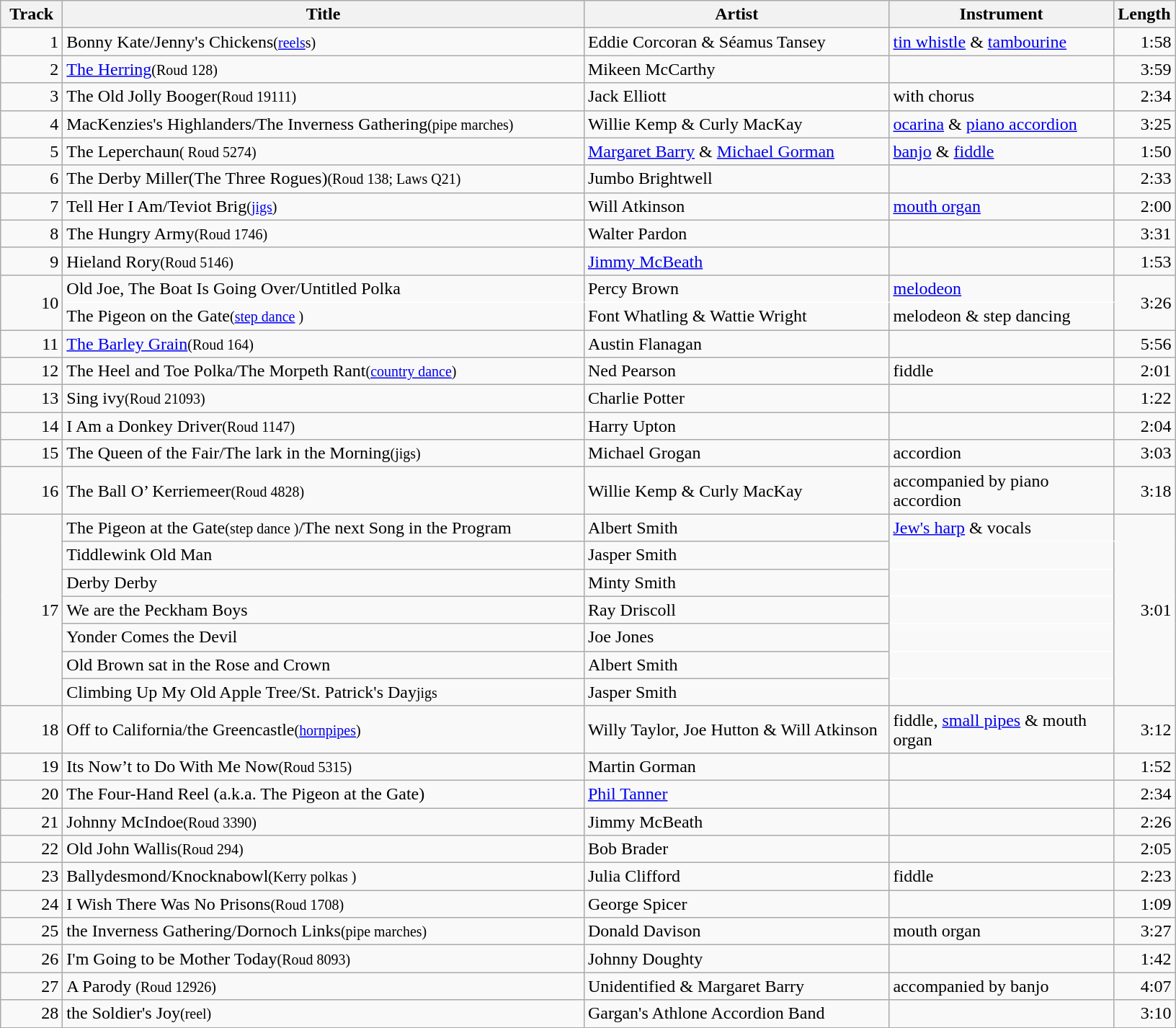<table class="wikitable">
<tr>
<th style="width:  50px">Track</th>
<th style="width: 475px">Title</th>
<th style="width: 275px">Artist</th>
<th style="width: 200px">Instrument</th>
<th style="width:  50px">Length</th>
</tr>
<tr>
<td style="text-align: right;">1</td>
<td>Bonny Kate/Jenny's Chickens<small>(<a href='#'>reels</a>s)</small></td>
<td>Eddie Corcoran & Séamus Tansey</td>
<td><a href='#'>tin whistle</a> & <a href='#'>tambourine</a></td>
<td style="text-align: right;">1:58</td>
</tr>
<tr>
<td style="text-align: right;">2</td>
<td><a href='#'>The Herring</a><small>(Roud 128)</small></td>
<td>Mikeen McCarthy</td>
<td></td>
<td style="text-align: right;">3:59</td>
</tr>
<tr>
<td style="text-align: right;">3</td>
<td>The Old Jolly Booger<small>(Roud 19111)</small></td>
<td>Jack Elliott</td>
<td>with chorus</td>
<td style="text-align: right;">2:34</td>
</tr>
<tr>
<td style="text-align: right;">4</td>
<td>MacKenzies's Highlanders/The Inverness Gathering<small>(pipe marches)</small></td>
<td>Willie Kemp & Curly MacKay</td>
<td><a href='#'>ocarina</a> & <a href='#'>piano accordion</a></td>
<td style="text-align: right;">3:25</td>
</tr>
<tr>
<td style="text-align: right;">5</td>
<td>The Leperchaun<small>( Roud 5274)</small></td>
<td><a href='#'>Margaret Barry</a> & <a href='#'>Michael Gorman</a></td>
<td><a href='#'>banjo</a> & <a href='#'>fiddle</a></td>
<td style="text-align: right;">1:50</td>
</tr>
<tr>
<td style="text-align: right;">6</td>
<td>The Derby Miller(The Three Rogues)<small>(Roud 138; Laws Q21)</small></td>
<td>Jumbo Brightwell</td>
<td></td>
<td style="text-align: right;">2:33</td>
</tr>
<tr>
<td style="text-align: right;">7</td>
<td>Tell Her I Am/Teviot Brig<small>(<a href='#'>jigs</a>)</small></td>
<td>Will Atkinson</td>
<td><a href='#'>mouth organ</a></td>
<td style="text-align: right;">2:00</td>
</tr>
<tr>
<td style="text-align: right;">8</td>
<td>The Hungry Army<small>(Roud 1746)</small></td>
<td>Walter Pardon</td>
<td></td>
<td style="text-align: right;">3:31</td>
</tr>
<tr>
<td style="text-align: right;">9</td>
<td>Hieland Rory<small>(Roud 5146)</small></td>
<td><a href='#'>Jimmy McBeath</a></td>
<td></td>
<td style="text-align: right;">1:53</td>
</tr>
<tr>
<td rowspan = 2 style="text-align: right;">10</td>
<td Style="border-bottom: 1px solid white;">Old Joe, The Boat Is Going Over/Untitled Polka</td>
<td Style="border-bottom: 1px solid white;">Percy Brown</td>
<td Style="border-bottom: 1px solid white;"><a href='#'>melodeon</a></td>
<td rowspan = 2 style="text-align: right;">3:26</td>
</tr>
<tr>
<td>The Pigeon on the Gate<small>(<a href='#'>step dance</a> )</small></td>
<td>Font Whatling & Wattie Wright</td>
<td>melodeon & step dancing</td>
</tr>
<tr>
<td style="text-align: right;">11</td>
<td><a href='#'>The Barley Grain</a><small>(Roud 164)</small></td>
<td>Austin Flanagan</td>
<td></td>
<td style="text-align: right;">5:56</td>
</tr>
<tr>
<td style="text-align: right;">12</td>
<td>The Heel and Toe Polka/The Morpeth Rant<small>(<a href='#'>country dance</a>)</small></td>
<td>Ned Pearson</td>
<td>fiddle</td>
<td style="text-align: right;">2:01</td>
</tr>
<tr>
<td style="text-align: right;">13</td>
<td>Sing ivy<small>(Roud 21093)</small></td>
<td>Charlie Potter</td>
<td></td>
<td style="text-align: right;">1:22</td>
</tr>
<tr>
<td style="text-align: right;">14</td>
<td>I Am a Donkey Driver<small>(Roud 1147)</small></td>
<td>Harry Upton</td>
<td></td>
<td style="text-align: right;">2:04</td>
</tr>
<tr>
<td style="text-align: right;">15</td>
<td>The Queen of the Fair/The lark in the Morning<small>(jigs)</small></td>
<td>Michael Grogan</td>
<td>accordion</td>
<td style="text-align: right;">3:03</td>
</tr>
<tr>
<td style="text-align: right;">16</td>
<td>The Ball O’ Kerriemeer<small>(Roud 4828)</small></td>
<td>Willie Kemp & Curly MacKay</td>
<td>accompanied by piano accordion</td>
<td style="text-align: right;">3:18</td>
</tr>
<tr>
<td rowspan = 7 style="text-align: right;">17</td>
<td>The Pigeon at the Gate<small>(step dance )</small>/The next Song in the Program</td>
<td>Albert Smith</td>
<td Style="border-bottom: 1px solid white;"><a href='#'>Jew's harp</a> & vocals</td>
<td rowspan = 7 style="text-align: right;">3:01</td>
</tr>
<tr>
<td>Tiddlewink Old Man</td>
<td>Jasper Smith</td>
<td Style="border-bottom: 1px solid white;"></td>
</tr>
<tr>
<td>Derby Derby</td>
<td>Minty Smith</td>
<td Style="border-bottom: 1px solid white;"></td>
</tr>
<tr>
<td>We are the Peckham Boys</td>
<td>Ray Driscoll</td>
<td Style="border-bottom: 1px solid white;"></td>
</tr>
<tr>
<td>Yonder Comes the Devil</td>
<td>Joe Jones</td>
<td Style="border-bottom: 1px solid white;"></td>
</tr>
<tr>
<td>Old Brown sat in the Rose and Crown</td>
<td>Albert Smith</td>
<td Style="border-bottom: 1px solid white;"></td>
</tr>
<tr>
<td>Climbing Up My Old Apple Tree/St. Patrick's Day<small>jigs</small></td>
<td>Jasper Smith</td>
<td></td>
</tr>
<tr>
<td style="text-align: right;">18</td>
<td>Off to California/the Greencastle<small>(<a href='#'>hornpipes</a>)</small></td>
<td>Willy Taylor, Joe Hutton & Will Atkinson</td>
<td>fiddle, <a href='#'>small pipes</a> & mouth organ</td>
<td style="text-align: right;">3:12</td>
</tr>
<tr>
<td style="text-align: right;">19</td>
<td>Its Now’t to Do With Me Now<small>(Roud 5315)</small></td>
<td>Martin Gorman</td>
<td></td>
<td style="text-align: right;">1:52</td>
</tr>
<tr>
<td style="text-align: right;">20</td>
<td>The Four-Hand Reel (a.k.a. The Pigeon at the Gate)</td>
<td><a href='#'>Phil Tanner</a></td>
<td></td>
<td style="text-align: right;">2:34</td>
</tr>
<tr>
<td style="text-align: right;">21</td>
<td>Johnny McIndoe<small>(Roud 3390)</small></td>
<td>Jimmy McBeath</td>
<td></td>
<td style="text-align: right;">2:26</td>
</tr>
<tr>
<td style="text-align: right;">22</td>
<td>Old John Wallis<small>(Roud 294)</small></td>
<td>Bob Brader</td>
<td></td>
<td style="text-align: right;">2:05</td>
</tr>
<tr>
<td style="text-align: right;">23</td>
<td>Ballydesmond/Knocknabowl<small>(Kerry polkas )</small></td>
<td>Julia Clifford</td>
<td>fiddle</td>
<td style="text-align: right;">2:23</td>
</tr>
<tr>
<td style="text-align: right;">24</td>
<td>I Wish There Was No Prisons<small>(Roud 1708)</small></td>
<td>George Spicer</td>
<td></td>
<td style="text-align: right;">1:09</td>
</tr>
<tr>
<td style="text-align: right;">25</td>
<td>the Inverness Gathering/Dornoch Links<small>(pipe marches)</small></td>
<td>Donald Davison</td>
<td>mouth organ</td>
<td style="text-align: right;">3:27</td>
</tr>
<tr>
<td style="text-align: right;">26</td>
<td>I'm Going to be Mother Today<small>(Roud 8093)</small></td>
<td>Johnny Doughty</td>
<td></td>
<td style="text-align: right;">1:42</td>
</tr>
<tr>
<td style="text-align: right;">27</td>
<td>A Parody <small>(Roud 12926)</small></td>
<td>Unidentified & Margaret Barry</td>
<td>accompanied by banjo</td>
<td style="text-align: right;">4:07</td>
</tr>
<tr>
<td style="text-align: right;">28</td>
<td>the Soldier's Joy<small>(reel)</small></td>
<td>Gargan's Athlone Accordion Band</td>
<td></td>
<td style="text-align: right;">3:10</td>
</tr>
</table>
